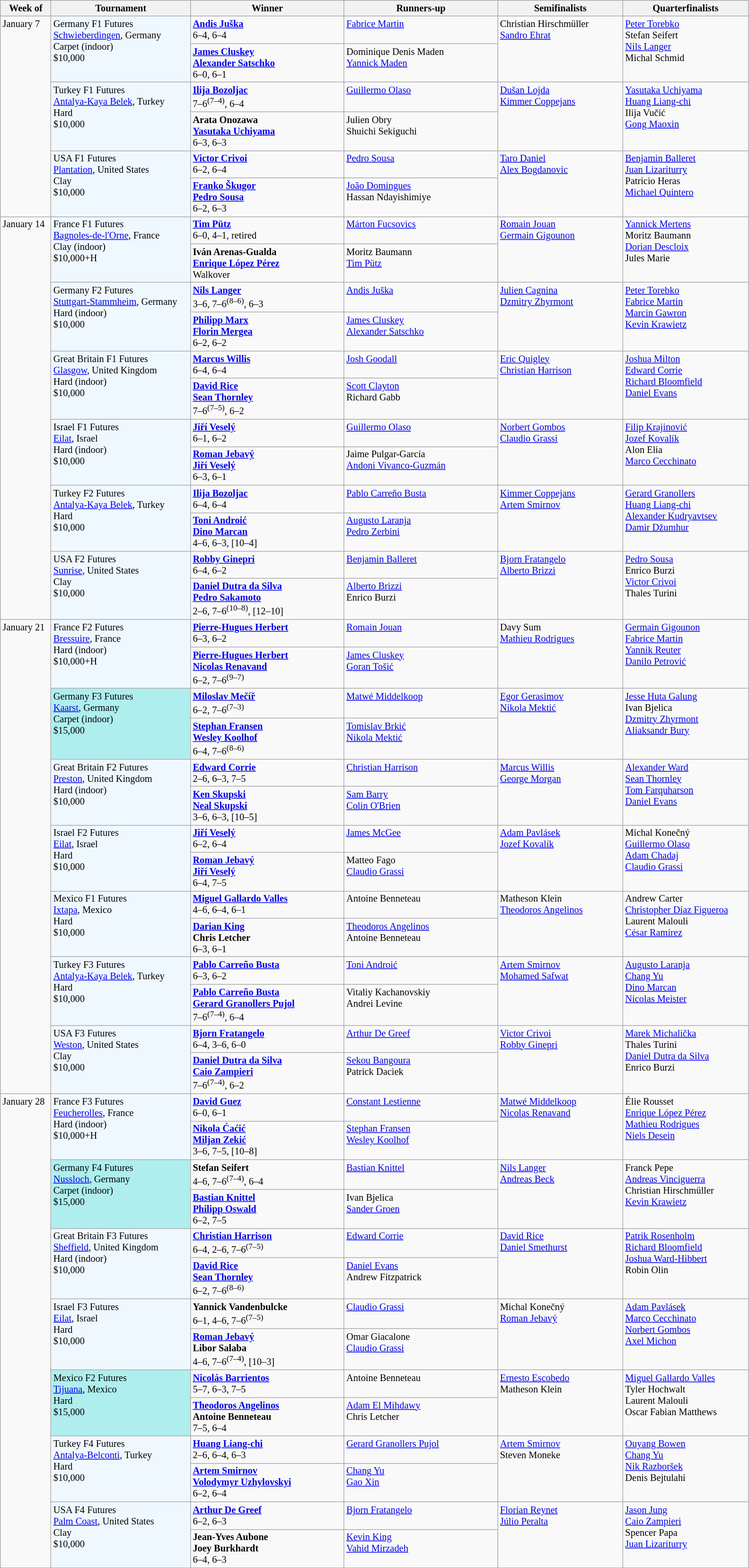<table class="wikitable" style="font-size:85%;">
<tr>
<th width="65">Week of</th>
<th style="width:190px;">Tournament</th>
<th style="width:210px;">Winner</th>
<th style="width:210px;">Runners-up</th>
<th style="width:170px;">Semifinalists</th>
<th style="width:170px;">Quarterfinalists</th>
</tr>
<tr valign=top>
<td rowspan=6>January 7</td>
<td rowspan=2 style="background:#f0f8ff;">Germany F1 Futures<br> <a href='#'>Schwieberdingen</a>, Germany<br>Carpet (indoor)<br>$10,000 <br> </td>
<td> <strong><a href='#'>Andis Juška</a></strong><br>6–4, 6–4</td>
<td> <a href='#'>Fabrice Martin</a></td>
<td rowspan=2> Christian Hirschmüller<br> <a href='#'>Sandro Ehrat</a></td>
<td rowspan=2> <a href='#'>Peter Torebko</a><br> Stefan Seifert<br> <a href='#'>Nils Langer</a><br> Michal Schmid</td>
</tr>
<tr valign=top>
<td> <strong><a href='#'>James Cluskey</a></strong><br> <strong><a href='#'>Alexander Satschko</a></strong><br>6–0, 6–1</td>
<td> Dominique Denis Maden<br> <a href='#'>Yannick Maden</a></td>
</tr>
<tr valign=top>
<td rowspan=2 style="background:#f0f8ff;">Turkey F1 Futures<br> <a href='#'>Antalya-Kaya Belek</a>, Turkey<br>Hard<br>$10,000 <br> </td>
<td> <strong><a href='#'>Ilija Bozoljac</a></strong><br>7–6<sup>(7–4)</sup>, 6–4</td>
<td> <a href='#'>Guillermo Olaso</a></td>
<td rowspan=2> <a href='#'>Dušan Lojda</a><br> <a href='#'>Kimmer Coppejans</a></td>
<td rowspan=2> <a href='#'>Yasutaka Uchiyama</a><br> <a href='#'>Huang Liang-chi</a><br> Ilija Vučić<br> <a href='#'>Gong Maoxin</a></td>
</tr>
<tr valign=top>
<td> <strong>Arata Onozawa</strong><br> <strong><a href='#'>Yasutaka Uchiyama</a></strong><br>6–3, 6–3</td>
<td> Julien Obry<br> Shuichi Sekiguchi</td>
</tr>
<tr valign=top>
<td rowspan=2 style="background:#f0f8ff;">USA F1 Futures<br> <a href='#'>Plantation</a>, United States<br>Clay<br>$10,000 <br> </td>
<td> <strong><a href='#'>Victor Crivoi</a></strong><br>6–2, 6–4</td>
<td> <a href='#'>Pedro Sousa</a></td>
<td rowspan=2> <a href='#'>Taro Daniel</a><br> <a href='#'>Alex Bogdanovic</a></td>
<td rowspan=2> <a href='#'>Benjamin Balleret</a><br> <a href='#'>Juan Lizariturry</a><br> Patricio Heras<br> <a href='#'>Michael Quintero</a></td>
</tr>
<tr valign=top>
<td> <strong><a href='#'>Franko Škugor</a></strong><br> <strong><a href='#'>Pedro Sousa</a></strong><br>6–2, 6–3</td>
<td> <a href='#'>João Domingues</a><br> Hassan Ndayishimiye</td>
</tr>
<tr valign=top>
<td rowspan=12>January 14</td>
<td rowspan=2 style="background:#f0f8ff;">France F1 Futures<br> <a href='#'>Bagnoles-de-l'Orne</a>, France<br>Clay (indoor)<br>$10,000+H</td>
<td> <strong><a href='#'>Tim Pütz</a></strong><br>6–0, 4–1, retired</td>
<td> <a href='#'>Márton Fucsovics</a></td>
<td rowspan=2> <a href='#'>Romain Jouan</a><br> <a href='#'>Germain Gigounon</a></td>
<td rowspan=2> <a href='#'>Yannick Mertens</a><br> Moritz Baumann<br> <a href='#'>Dorian Descloix</a><br> Jules Marie</td>
</tr>
<tr valign=top>
<td> <strong>Iván Arenas-Gualda</strong><br> <strong><a href='#'>Enrique López Pérez</a></strong><br>Walkover</td>
<td> Moritz Baumann<br> <a href='#'>Tim Pütz</a></td>
</tr>
<tr valign=top>
<td rowspan=2 style="background:#f0f8ff;">Germany F2 Futures<br> <a href='#'>Stuttgart-Stammheim</a>, Germany<br>Hard (indoor)<br>$10,000</td>
<td> <strong><a href='#'>Nils Langer</a></strong><br>3–6, 7–6<sup>(8–6)</sup>, 6–3</td>
<td> <a href='#'>Andis Juška</a></td>
<td rowspan=2> <a href='#'>Julien Cagnina</a><br> <a href='#'>Dzmitry Zhyrmont</a></td>
<td rowspan=2> <a href='#'>Peter Torebko</a><br> <a href='#'>Fabrice Martin</a><br> <a href='#'>Marcin Gawron</a><br> <a href='#'>Kevin Krawietz</a></td>
</tr>
<tr valign=top>
<td> <strong><a href='#'>Philipp Marx</a></strong><br> <strong><a href='#'>Florin Mergea</a></strong><br>6–2, 6–2</td>
<td> <a href='#'>James Cluskey</a><br> <a href='#'>Alexander Satschko</a></td>
</tr>
<tr valign=top>
<td rowspan=2 style="background:#f0f8ff;">Great Britain F1 Futures<br> <a href='#'>Glasgow</a>, United Kingdom<br>Hard (indoor)<br>$10,000</td>
<td> <strong><a href='#'>Marcus Willis</a></strong><br>6–4, 6–4</td>
<td> <a href='#'>Josh Goodall</a></td>
<td rowspan=2> <a href='#'>Eric Quigley</a><br> <a href='#'>Christian Harrison</a></td>
<td rowspan=2> <a href='#'>Joshua Milton</a><br> <a href='#'>Edward Corrie</a><br> <a href='#'>Richard Bloomfield</a><br> <a href='#'>Daniel Evans</a></td>
</tr>
<tr valign=top>
<td> <strong><a href='#'>David Rice</a></strong><br> <strong><a href='#'>Sean Thornley</a></strong><br>7–6<sup>(7–5)</sup>, 6–2</td>
<td> <a href='#'>Scott Clayton</a><br> Richard Gabb</td>
</tr>
<tr valign=top>
<td rowspan=2 style="background:#f0f8ff;">Israel F1 Futures<br> <a href='#'>Eilat</a>, Israel<br>Hard (indoor)<br>$10,000</td>
<td> <strong><a href='#'>Jiří Veselý</a></strong><br>6–1, 6–2</td>
<td> <a href='#'>Guillermo Olaso</a></td>
<td rowspan=2> <a href='#'>Norbert Gombos</a><br> <a href='#'>Claudio Grassi</a></td>
<td rowspan=2> <a href='#'>Filip Krajinović</a><br> <a href='#'>Jozef Kovalík</a><br> Alon Elia<br> <a href='#'>Marco Cecchinato</a></td>
</tr>
<tr valign=top>
<td> <strong><a href='#'>Roman Jebavý</a></strong><br> <strong><a href='#'>Jiří Veselý</a></strong><br>6–3, 6–1</td>
<td> Jaime Pulgar-García<br> <a href='#'>Andoni Vivanco-Guzmán</a></td>
</tr>
<tr valign=top>
<td rowspan=2 style="background:#f0f8ff;">Turkey F2 Futures<br> <a href='#'>Antalya-Kaya Belek</a>, Turkey<br>Hard<br>$10,000</td>
<td> <strong><a href='#'>Ilija Bozoljac</a></strong><br>6–4, 6–4</td>
<td> <a href='#'>Pablo Carreño Busta</a></td>
<td rowspan=2> <a href='#'>Kimmer Coppejans</a><br> <a href='#'>Artem Smirnov</a></td>
<td rowspan=2> <a href='#'>Gerard Granollers</a><br> <a href='#'>Huang Liang-chi</a><br> <a href='#'>Alexander Kudryavtsev</a><br> <a href='#'>Damir Džumhur</a></td>
</tr>
<tr valign=top>
<td> <strong><a href='#'>Toni Androić</a></strong><br> <strong><a href='#'>Dino Marcan</a></strong><br>4–6, 6–3, [10–4]</td>
<td> <a href='#'>Augusto Laranja</a><br> <a href='#'>Pedro Zerbini</a></td>
</tr>
<tr valign=top>
<td rowspan=2 style="background:#f0f8ff;">USA F2 Futures<br> <a href='#'>Sunrise</a>, United States<br>Clay<br>$10,000</td>
<td> <strong><a href='#'>Robby Ginepri</a></strong><br>6–4, 6–2</td>
<td> <a href='#'>Benjamin Balleret</a></td>
<td rowspan=2> <a href='#'>Bjorn Fratangelo</a><br> <a href='#'>Alberto Brizzi</a></td>
<td rowspan=2> <a href='#'>Pedro Sousa</a><br> Enrico Burzi<br> <a href='#'>Victor Crivoi</a><br> Thales Turini</td>
</tr>
<tr valign=top>
<td> <strong><a href='#'>Daniel Dutra da Silva</a></strong><br> <strong><a href='#'>Pedro Sakamoto</a></strong><br>2–6, 7–6<sup>(10–8)</sup>, [12–10]</td>
<td> <a href='#'>Alberto Brizzi</a><br> Enrico Burzi</td>
</tr>
<tr valign=top>
<td rowspan=14>January 21</td>
<td rowspan=2 style="background:#f0f8ff;">France F2 Futures<br> <a href='#'>Bressuire</a>, France<br>Hard (indoor)<br>$10,000+H</td>
<td> <strong><a href='#'>Pierre-Hugues Herbert</a></strong><br>6–3, 6–2</td>
<td> <a href='#'>Romain Jouan</a></td>
<td rowspan=2> Davy Sum<br> <a href='#'>Mathieu Rodrigues</a></td>
<td rowspan=2> <a href='#'>Germain Gigounon</a><br> <a href='#'>Fabrice Martin</a><br> <a href='#'>Yannik Reuter</a><br> <a href='#'>Danilo Petrović</a></td>
</tr>
<tr valign=top>
<td> <strong><a href='#'>Pierre-Hugues Herbert</a></strong><br> <strong><a href='#'>Nicolas Renavand</a></strong><br>6–2, 7–6<sup>(9–7)</sup></td>
<td> <a href='#'>James Cluskey</a><br> <a href='#'>Goran Tošić</a></td>
</tr>
<tr valign=top>
<td rowspan=2 style="background:#afeeee;">Germany F3 Futures<br> <a href='#'>Kaarst</a>, Germany<br>Carpet (indoor)<br>$15,000</td>
<td> <strong><a href='#'>Miloslav Mečíř</a></strong><br>6–2, 7–6<sup>(7–3)</sup></td>
<td> <a href='#'>Matwé Middelkoop</a></td>
<td rowspan=2> <a href='#'>Egor Gerasimov</a><br> <a href='#'>Nikola Mektić</a></td>
<td rowspan=2> <a href='#'>Jesse Huta Galung</a><br> Ivan Bjelica<br> <a href='#'>Dzmitry Zhyrmont</a><br> <a href='#'>Aliaksandr Bury</a></td>
</tr>
<tr valign=top>
<td> <strong><a href='#'>Stephan Fransen</a></strong><br> <strong><a href='#'>Wesley Koolhof</a></strong><br>6–4, 7–6<sup>(8–6)</sup></td>
<td> <a href='#'>Tomislav Brkić</a><br> <a href='#'>Nikola Mektić</a></td>
</tr>
<tr valign=top>
<td rowspan=2 style="background:#f0f8ff;">Great Britain F2 Futures<br> <a href='#'>Preston</a>, United Kingdom<br>Hard (indoor)<br>$10,000</td>
<td> <strong><a href='#'>Edward Corrie</a></strong><br>2–6, 6–3, 7–5</td>
<td> <a href='#'>Christian Harrison</a></td>
<td rowspan=2> <a href='#'>Marcus Willis</a><br> <a href='#'>George Morgan</a></td>
<td rowspan=2> <a href='#'>Alexander Ward</a><br> <a href='#'>Sean Thornley</a><br> <a href='#'>Tom Farquharson</a><br> <a href='#'>Daniel Evans</a></td>
</tr>
<tr valign=top>
<td> <strong><a href='#'>Ken Skupski</a></strong><br> <strong><a href='#'>Neal Skupski</a></strong><br>3–6, 6–3, [10–5]</td>
<td> <a href='#'>Sam Barry</a><br> <a href='#'>Colin O'Brien</a></td>
</tr>
<tr valign=top>
<td rowspan=2 style="background:#f0f8ff;">Israel F2 Futures<br> <a href='#'>Eilat</a>, Israel<br>Hard<br>$10,000</td>
<td> <strong><a href='#'>Jiří Veselý</a></strong><br>6–2, 6–4</td>
<td> <a href='#'>James McGee</a></td>
<td rowspan=2> <a href='#'>Adam Pavlásek</a><br> <a href='#'>Jozef Kovalík</a></td>
<td rowspan=2> Michal Konečný<br> <a href='#'>Guillermo Olaso</a><br> <a href='#'>Adam Chadaj</a><br> <a href='#'>Claudio Grassi</a></td>
</tr>
<tr valign=top>
<td> <strong><a href='#'>Roman Jebavý</a></strong><br> <strong><a href='#'>Jiří Veselý</a></strong><br>6–4, 7–5</td>
<td> Matteo Fago<br> <a href='#'>Claudio Grassi</a></td>
</tr>
<tr valign=top>
<td rowspan=2 style="background:#f0f8ff;">Mexico F1 Futures<br> <a href='#'>Ixtapa</a>, Mexico<br>Hard<br>$10,000</td>
<td> <strong><a href='#'>Miguel Gallardo Valles</a></strong><br>4–6, 6–4, 6–1</td>
<td> Antoine Benneteau</td>
<td rowspan=2> Matheson Klein<br> <a href='#'>Theodoros Angelinos</a></td>
<td rowspan=2> Andrew Carter<br> <a href='#'>Christopher Díaz Figueroa</a><br> Laurent Malouli<br> <a href='#'>César Ramírez</a></td>
</tr>
<tr valign=top>
<td> <strong><a href='#'>Darian King</a></strong><br> <strong>Chris Letcher</strong><br>6–3, 6–1</td>
<td> <a href='#'>Theodoros Angelinos</a><br> Antoine Benneteau</td>
</tr>
<tr valign=top>
<td rowspan=2 style="background:#f0f8ff;">Turkey F3 Futures<br> <a href='#'>Antalya-Kaya Belek</a>, Turkey<br>Hard<br>$10,000</td>
<td> <strong><a href='#'>Pablo Carreño Busta</a></strong><br>6–3, 6–2</td>
<td> <a href='#'>Toni Androić</a></td>
<td rowspan=2> <a href='#'>Artem Smirnov</a><br> <a href='#'>Mohamed Safwat</a></td>
<td rowspan=2> <a href='#'>Augusto Laranja</a><br> <a href='#'>Chang Yu</a><br> <a href='#'>Dino Marcan</a><br> <a href='#'>Nicolas Meister</a></td>
</tr>
<tr valign=top>
<td> <strong><a href='#'>Pablo Carreño Busta</a></strong><br> <strong><a href='#'>Gerard Granollers Pujol</a></strong><br>7–6<sup>(7–4)</sup>, 6–4</td>
<td> Vitaliy Kachanovskiy<br> Andrei Levine</td>
</tr>
<tr valign=top>
<td rowspan=2 style="background:#f0f8ff;">USA F3 Futures<br> <a href='#'>Weston</a>, United States<br>Clay<br>$10,000</td>
<td> <strong><a href='#'>Bjorn Fratangelo</a></strong><br>6–4, 3–6, 6–0</td>
<td> <a href='#'>Arthur De Greef</a></td>
<td rowspan=2> <a href='#'>Victor Crivoi</a><br> <a href='#'>Robby Ginepri</a></td>
<td rowspan=2> <a href='#'>Marek Michalička</a><br> Thales Turini<br> <a href='#'>Daniel Dutra da Silva</a><br> Enrico Burzi</td>
</tr>
<tr valign=top>
<td> <strong><a href='#'>Daniel Dutra da Silva</a></strong><br> <strong><a href='#'>Caio Zampieri</a></strong><br>7–6<sup>(7–4)</sup>, 6–2</td>
<td> <a href='#'>Sekou Bangoura</a><br> Patrick Daciek</td>
</tr>
<tr valign=top>
<td rowspan=14>January 28</td>
<td rowspan=2 style="background:#f0f8ff;">France F3 Futures<br> <a href='#'>Feucherolles</a>, France<br>Hard (indoor)<br>$10,000+H</td>
<td> <strong><a href='#'>David Guez</a></strong><br>6–0, 6–1</td>
<td> <a href='#'>Constant Lestienne</a></td>
<td rowspan=2> <a href='#'>Matwé Middelkoop</a><br> <a href='#'>Nicolas Renavand</a></td>
<td rowspan=2> Élie Rousset<br> <a href='#'>Enrique López Pérez</a><br> <a href='#'>Mathieu Rodrigues</a><br> <a href='#'>Niels Desein</a></td>
</tr>
<tr valign=top>
<td> <strong><a href='#'>Nikola Ćaćić</a></strong><br> <strong><a href='#'>Miljan Zekić</a></strong><br>3–6, 7–5, [10–8]</td>
<td> <a href='#'>Stephan Fransen</a><br> <a href='#'>Wesley Koolhof</a></td>
</tr>
<tr valign=top>
<td rowspan=2 style="background:#afeeee;">Germany F4 Futures<br> <a href='#'>Nussloch</a>, Germany<br>Carpet (indoor)<br>$15,000</td>
<td> <strong>Stefan Seifert</strong><br>4–6, 7–6<sup>(7–4)</sup>, 6–4</td>
<td> <a href='#'>Bastian Knittel</a></td>
<td rowspan=2> <a href='#'>Nils Langer</a><br> <a href='#'>Andreas Beck</a></td>
<td rowspan=2> Franck Pepe<br> <a href='#'>Andreas Vinciguerra</a><br> Christian Hirschmüller<br> <a href='#'>Kevin Krawietz</a></td>
</tr>
<tr valign=top>
<td> <strong><a href='#'>Bastian Knittel</a></strong><br> <strong><a href='#'>Philipp Oswald</a></strong><br>6–2, 7–5</td>
<td> Ivan Bjelica<br> <a href='#'>Sander Groen</a></td>
</tr>
<tr valign=top>
<td rowspan=2 style="background:#f0f8ff;">Great Britain F3 Futures<br> <a href='#'>Sheffield</a>, United Kingdom<br>Hard (indoor)<br>$10,000</td>
<td> <strong><a href='#'>Christian Harrison</a></strong><br>6–4, 2–6, 7–6<sup>(7–5)</sup></td>
<td> <a href='#'>Edward Corrie</a></td>
<td rowspan=2> <a href='#'>David Rice</a><br> <a href='#'>Daniel Smethurst</a></td>
<td rowspan=2> <a href='#'>Patrik Rosenholm</a><br> <a href='#'>Richard Bloomfield</a><br> <a href='#'>Joshua Ward-Hibbert</a><br> Robin Olin</td>
</tr>
<tr valign=top>
<td> <strong><a href='#'>David Rice</a></strong><br> <strong><a href='#'>Sean Thornley</a></strong><br>6–2, 7–6<sup>(8–6)</sup></td>
<td> <a href='#'>Daniel Evans</a><br> Andrew Fitzpatrick</td>
</tr>
<tr valign=top>
<td rowspan=2 style="background:#f0f8ff;">Israel F3 Futures<br> <a href='#'>Eilat</a>, Israel<br>Hard<br>$10,000</td>
<td> <strong>Yannick Vandenbulcke</strong><br>6–1, 4–6, 7–6<sup>(7–5)</sup></td>
<td> <a href='#'>Claudio Grassi</a></td>
<td rowspan=2> Michal Konečný<br> <a href='#'>Roman Jebavý</a></td>
<td rowspan=2> <a href='#'>Adam Pavlásek</a><br> <a href='#'>Marco Cecchinato</a><br> <a href='#'>Norbert Gombos</a><br> <a href='#'>Axel Michon</a></td>
</tr>
<tr valign=top>
<td> <strong><a href='#'>Roman Jebavý</a></strong><br> <strong>Libor Salaba</strong><br>4–6, 7–6<sup>(7–4)</sup>, [10–3]</td>
<td> Omar Giacalone<br> <a href='#'>Claudio Grassi</a></td>
</tr>
<tr valign=top>
<td rowspan=2 style="background:#afeeee;">Mexico F2 Futures<br> <a href='#'>Tijuana</a>, Mexico<br>Hard<br>$15,000</td>
<td> <strong><a href='#'>Nicolás Barrientos</a></strong><br>5–7, 6–3, 7–5</td>
<td> Antoine Benneteau</td>
<td rowspan=2> <a href='#'>Ernesto Escobedo</a><br> Matheson Klein</td>
<td rowspan=2> <a href='#'>Miguel Gallardo Valles</a><br> Tyler Hochwalt<br> Laurent Malouli<br> Oscar Fabian Matthews</td>
</tr>
<tr valign=top>
<td> <strong><a href='#'>Theodoros Angelinos</a></strong><br> <strong>Antoine Benneteau</strong><br>7–5, 6–4</td>
<td> <a href='#'>Adam El Mihdawy</a><br> Chris Letcher</td>
</tr>
<tr valign=top>
<td rowspan=2 style="background:#f0f8ff;">Turkey F4 Futures<br> <a href='#'>Antalya-Belconti</a>, Turkey<br>Hard<br>$10,000</td>
<td> <strong><a href='#'>Huang Liang-chi</a></strong><br>2–6, 6–4, 6–3</td>
<td> <a href='#'>Gerard Granollers Pujol</a></td>
<td rowspan=2> <a href='#'>Artem Smirnov</a><br> Steven Moneke</td>
<td rowspan=2> <a href='#'>Ouyang Bowen</a><br> <a href='#'>Chang Yu</a><br> <a href='#'>Nik Razboršek</a><br> Denis Bejtulahi</td>
</tr>
<tr valign=top>
<td> <strong><a href='#'>Artem Smirnov</a></strong><br> <strong><a href='#'>Volodymyr Uzhylovskyi</a></strong><br>6–2, 6–4</td>
<td> <a href='#'>Chang Yu</a><br> <a href='#'>Gao Xin</a></td>
</tr>
<tr valign=top>
<td rowspan=2 style="background:#f0f8ff;">USA F4 Futures<br> <a href='#'>Palm Coast</a>, United States<br>Clay<br>$10,000</td>
<td> <strong><a href='#'>Arthur De Greef</a></strong><br>6–2, 6–3</td>
<td> <a href='#'>Bjorn Fratangelo</a></td>
<td rowspan=2> <a href='#'>Florian Reynet</a><br> <a href='#'>Júlio Peralta</a></td>
<td rowspan=2> <a href='#'>Jason Jung</a><br> <a href='#'>Caio Zampieri</a><br> Spencer Papa<br> <a href='#'>Juan Lizariturry</a></td>
</tr>
<tr valign=top>
<td> <strong>Jean-Yves Aubone</strong><br> <strong>Joey Burkhardt</strong><br>6–4, 6–3</td>
<td> <a href='#'>Kevin King</a><br> <a href='#'>Vahid Mirzadeh</a></td>
</tr>
</table>
